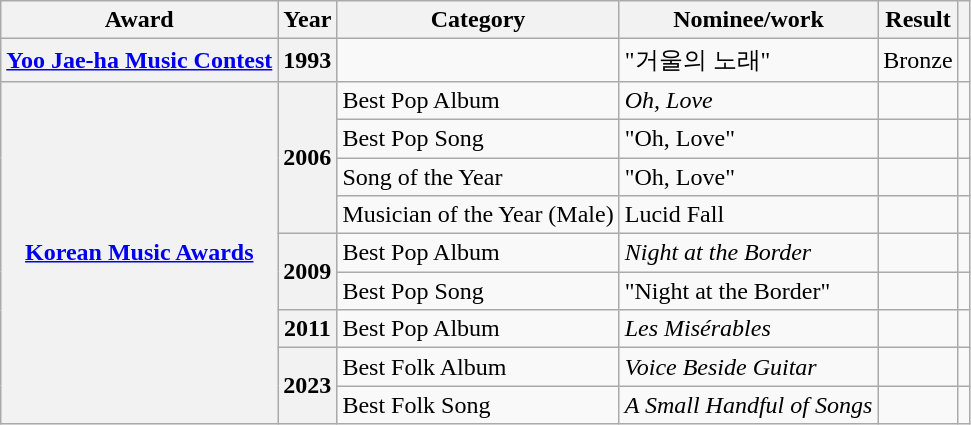<table class="wikitable sortable plainrowheaders">
<tr>
<th scope="col">Award</th>
<th scope="col">Year</th>
<th scope="col">Category</th>
<th scope="col">Nominee/work</th>
<th scope="col">Result</th>
<th scope="col" class="unsortable"></th>
</tr>
<tr>
<th scope="row"><a href='#'>Yoo Jae-ha Music Contest</a></th>
<th scope="row">1993</th>
<td></td>
<td>"거울의 노래"</td>
<td style="text-align:center;">Bronze</td>
<td></td>
</tr>
<tr>
<th rowspan="9" scope="row"><a href='#'>Korean Music Awards</a></th>
<th scope="row" rowspan="4">2006</th>
<td>Best Pop Album</td>
<td><em>Oh, Love</em></td>
<td></td>
<td></td>
</tr>
<tr>
<td>Best Pop Song</td>
<td>"Oh, Love"</td>
<td></td>
<td></td>
</tr>
<tr>
<td>Song of the Year</td>
<td>"Oh, Love"</td>
<td></td>
<td></td>
</tr>
<tr>
<td>Musician of the Year (Male)</td>
<td>Lucid Fall</td>
<td></td>
<td></td>
</tr>
<tr>
<th scope="row" rowspan="2">2009</th>
<td>Best Pop Album</td>
<td><em>Night at the Border</em></td>
<td></td>
<td></td>
</tr>
<tr>
<td>Best Pop Song</td>
<td>"Night at the Border"</td>
<td></td>
<td></td>
</tr>
<tr>
<th scope="row">2011</th>
<td>Best Pop Album</td>
<td><em>Les Misérables</em></td>
<td></td>
<td></td>
</tr>
<tr>
<th rowspan="2">2023</th>
<td>Best Folk Album</td>
<td><em>Voice Beside Guitar</em></td>
<td></td>
<td></td>
</tr>
<tr>
<td>Best Folk Song</td>
<td><em>A Small Handful of Songs</em></td>
<td></td>
<td></td>
</tr>
</table>
